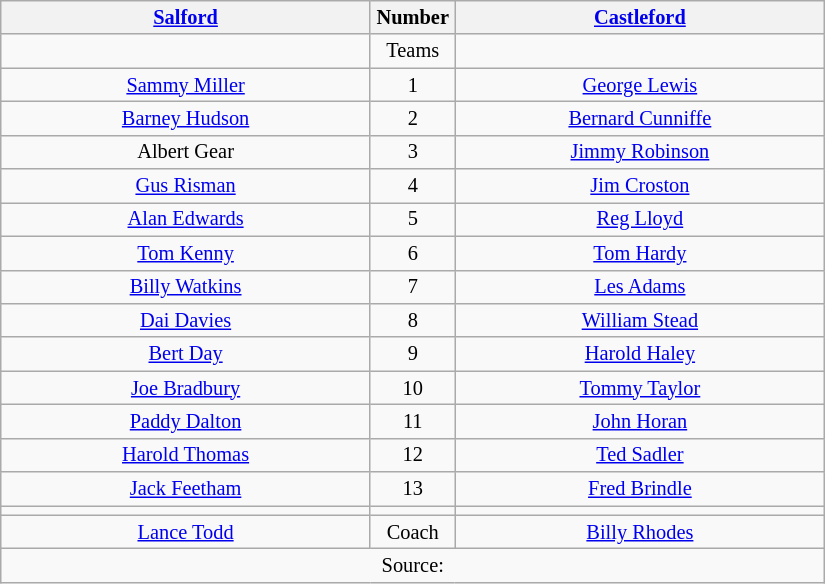<table class="wikitable" style="text-align:center; font-size: 85%">
<tr>
<th width=240 abbr=winner><a href='#'>Salford</a></th>
<th width=50 abbr="Number">Number</th>
<th width=240 abbr=runner-up><a href='#'>Castleford</a></th>
</tr>
<tr>
<td></td>
<td>Teams</td>
<td></td>
</tr>
<tr>
<td><a href='#'>Sammy Miller</a></td>
<td>1</td>
<td><a href='#'>George Lewis</a></td>
</tr>
<tr>
<td><a href='#'>Barney Hudson</a></td>
<td>2</td>
<td><a href='#'>Bernard Cunniffe</a></td>
</tr>
<tr>
<td>Albert Gear</td>
<td>3</td>
<td><a href='#'>Jimmy Robinson</a></td>
</tr>
<tr>
<td><a href='#'>Gus Risman</a></td>
<td>4</td>
<td><a href='#'>Jim Croston</a></td>
</tr>
<tr>
<td><a href='#'>Alan Edwards</a></td>
<td>5</td>
<td><a href='#'>Reg Lloyd</a></td>
</tr>
<tr>
<td><a href='#'>Tom Kenny</a></td>
<td>6</td>
<td><a href='#'>Tom Hardy</a></td>
</tr>
<tr>
<td><a href='#'>Billy Watkins</a></td>
<td>7</td>
<td><a href='#'>Les Adams</a></td>
</tr>
<tr>
<td><a href='#'>Dai Davies</a></td>
<td>8</td>
<td><a href='#'>William Stead</a></td>
</tr>
<tr>
<td><a href='#'>Bert Day</a></td>
<td>9</td>
<td><a href='#'>Harold Haley</a></td>
</tr>
<tr>
<td><a href='#'>Joe Bradbury</a></td>
<td>10</td>
<td><a href='#'>Tommy Taylor</a></td>
</tr>
<tr>
<td><a href='#'>Paddy Dalton</a></td>
<td>11</td>
<td><a href='#'>John Horan</a></td>
</tr>
<tr>
<td><a href='#'>Harold Thomas</a></td>
<td>12</td>
<td><a href='#'>Ted Sadler</a></td>
</tr>
<tr>
<td><a href='#'>Jack Feetham</a></td>
<td>13</td>
<td><a href='#'>Fred Brindle</a></td>
</tr>
<tr>
<td></td>
<td></td>
<td></td>
</tr>
<tr>
<td><a href='#'>Lance Todd</a></td>
<td>Coach</td>
<td><a href='#'>Billy Rhodes</a></td>
</tr>
<tr>
<td colspan=3>Source:</td>
</tr>
</table>
